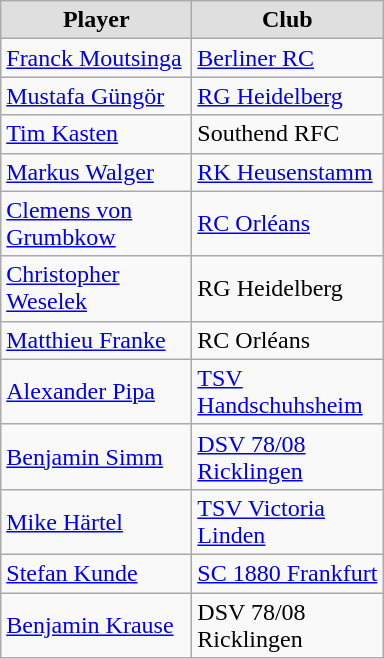<table class="wikitable">
<tr align="center" bgcolor="#dfdfdf">
<td width="120"><strong>Player</strong></td>
<td width="120"><strong>Club</strong></td>
</tr>
<tr align="left">
<td><a href='#'>Franck Moutsinga</a></td>
<td> <a href='#'>Berliner RC</a></td>
</tr>
<tr align="left">
<td><a href='#'>Mustafa Güngör</a></td>
<td> <a href='#'>RG Heidelberg</a></td>
</tr>
<tr align="left">
<td><a href='#'>Tim Kasten</a></td>
<td> Southend RFC</td>
</tr>
<tr align="left">
<td><a href='#'>Markus Walger</a></td>
<td> <a href='#'>RK Heusenstamm</a></td>
</tr>
<tr align="left">
<td><a href='#'>Clemens von Grumbkow</a></td>
<td> <a href='#'>RC Orléans</a></td>
</tr>
<tr align="left">
<td><a href='#'>Christopher Weselek</a></td>
<td> RG Heidelberg</td>
</tr>
<tr align="left">
<td><a href='#'>Matthieu Franke</a></td>
<td> RC Orléans</td>
</tr>
<tr align="left">
<td><a href='#'>Alexander Pipa</a></td>
<td> <a href='#'>TSV Handschuhsheim</a></td>
</tr>
<tr align="left">
<td><a href='#'>Benjamin Simm</a></td>
<td> <a href='#'>DSV 78/08 Ricklingen</a></td>
</tr>
<tr align="left">
<td><a href='#'>Mike Härtel</a></td>
<td> <a href='#'>TSV Victoria Linden</a></td>
</tr>
<tr align="left">
<td><a href='#'>Stefan Kunde</a></td>
<td> <a href='#'>SC 1880 Frankfurt</a></td>
</tr>
<tr align="left">
<td><a href='#'>Benjamin Krause</a></td>
<td> DSV 78/08 Ricklingen</td>
</tr>
</table>
